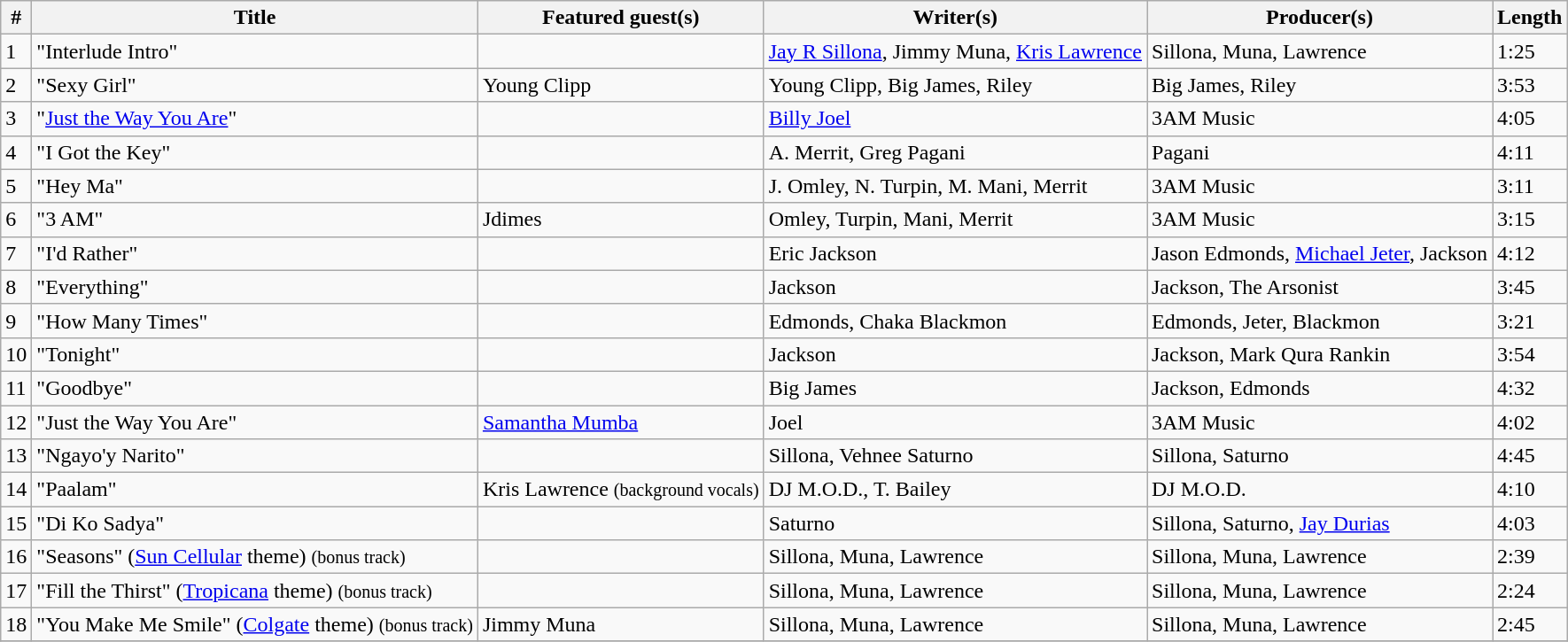<table class="wikitable">
<tr>
<th>#</th>
<th>Title</th>
<th>Featured guest(s)</th>
<th>Writer(s)</th>
<th>Producer(s)</th>
<th>Length</th>
</tr>
<tr>
<td>1</td>
<td>"Interlude Intro"</td>
<td></td>
<td><a href='#'>Jay R Sillona</a>, Jimmy Muna, <a href='#'>Kris Lawrence</a></td>
<td>Sillona, Muna, Lawrence</td>
<td>1:25</td>
</tr>
<tr>
<td>2</td>
<td>"Sexy Girl"</td>
<td>Young Clipp</td>
<td>Young Clipp, Big James, Riley</td>
<td>Big James, Riley</td>
<td>3:53</td>
</tr>
<tr>
<td>3</td>
<td>"<a href='#'>Just the Way You Are</a>"</td>
<td></td>
<td><a href='#'>Billy Joel</a></td>
<td>3AM Music</td>
<td>4:05</td>
</tr>
<tr>
<td>4</td>
<td>"I Got the Key"</td>
<td></td>
<td>A. Merrit, Greg Pagani</td>
<td>Pagani</td>
<td>4:11</td>
</tr>
<tr>
<td>5</td>
<td>"Hey Ma"</td>
<td></td>
<td>J. Omley, N. Turpin, M. Mani, Merrit</td>
<td>3AM Music</td>
<td>3:11</td>
</tr>
<tr>
<td>6</td>
<td>"3 AM"</td>
<td>Jdimes</td>
<td>Omley, Turpin, Mani, Merrit</td>
<td>3AM Music</td>
<td>3:15</td>
</tr>
<tr>
<td>7</td>
<td>"I'd Rather"</td>
<td></td>
<td>Eric Jackson</td>
<td>Jason Edmonds, <a href='#'>Michael Jeter</a>, Jackson</td>
<td>4:12</td>
</tr>
<tr>
<td>8</td>
<td>"Everything"</td>
<td></td>
<td>Jackson</td>
<td>Jackson, The Arsonist</td>
<td>3:45</td>
</tr>
<tr>
<td>9</td>
<td>"How Many Times"</td>
<td></td>
<td>Edmonds, Chaka Blackmon</td>
<td>Edmonds, Jeter, Blackmon</td>
<td>3:21</td>
</tr>
<tr>
<td>10</td>
<td>"Tonight"</td>
<td></td>
<td>Jackson</td>
<td>Jackson, Mark Qura Rankin</td>
<td>3:54</td>
</tr>
<tr>
<td>11</td>
<td>"Goodbye"</td>
<td></td>
<td>Big James</td>
<td>Jackson, Edmonds</td>
<td>4:32</td>
</tr>
<tr>
<td>12</td>
<td>"Just the Way You Are"</td>
<td><a href='#'>Samantha Mumba</a></td>
<td>Joel</td>
<td>3AM Music</td>
<td>4:02</td>
</tr>
<tr>
<td>13</td>
<td>"Ngayo'y Narito"</td>
<td></td>
<td>Sillona, Vehnee Saturno</td>
<td>Sillona, Saturno</td>
<td>4:45</td>
</tr>
<tr>
<td>14</td>
<td>"Paalam"</td>
<td>Kris Lawrence <small>(background vocals)</small></td>
<td>DJ M.O.D., T. Bailey</td>
<td>DJ M.O.D.</td>
<td>4:10</td>
</tr>
<tr>
<td>15</td>
<td>"Di Ko Sadya"</td>
<td></td>
<td>Saturno</td>
<td>Sillona, Saturno, <a href='#'>Jay Durias</a></td>
<td>4:03</td>
</tr>
<tr>
<td>16</td>
<td>"Seasons" (<a href='#'>Sun Cellular</a> theme) <small>(bonus track)</small></td>
<td></td>
<td>Sillona, Muna, Lawrence</td>
<td>Sillona, Muna, Lawrence</td>
<td>2:39</td>
</tr>
<tr>
<td>17</td>
<td>"Fill the Thirst" (<a href='#'>Tropicana</a> theme) <small>(bonus track)</small></td>
<td></td>
<td>Sillona, Muna, Lawrence</td>
<td>Sillona, Muna, Lawrence</td>
<td>2:24</td>
</tr>
<tr>
<td>18</td>
<td>"You Make Me Smile" (<a href='#'>Colgate</a> theme) <small>(bonus track)</small></td>
<td>Jimmy Muna</td>
<td>Sillona, Muna, Lawrence</td>
<td>Sillona, Muna, Lawrence</td>
<td>2:45</td>
</tr>
<tr>
</tr>
</table>
